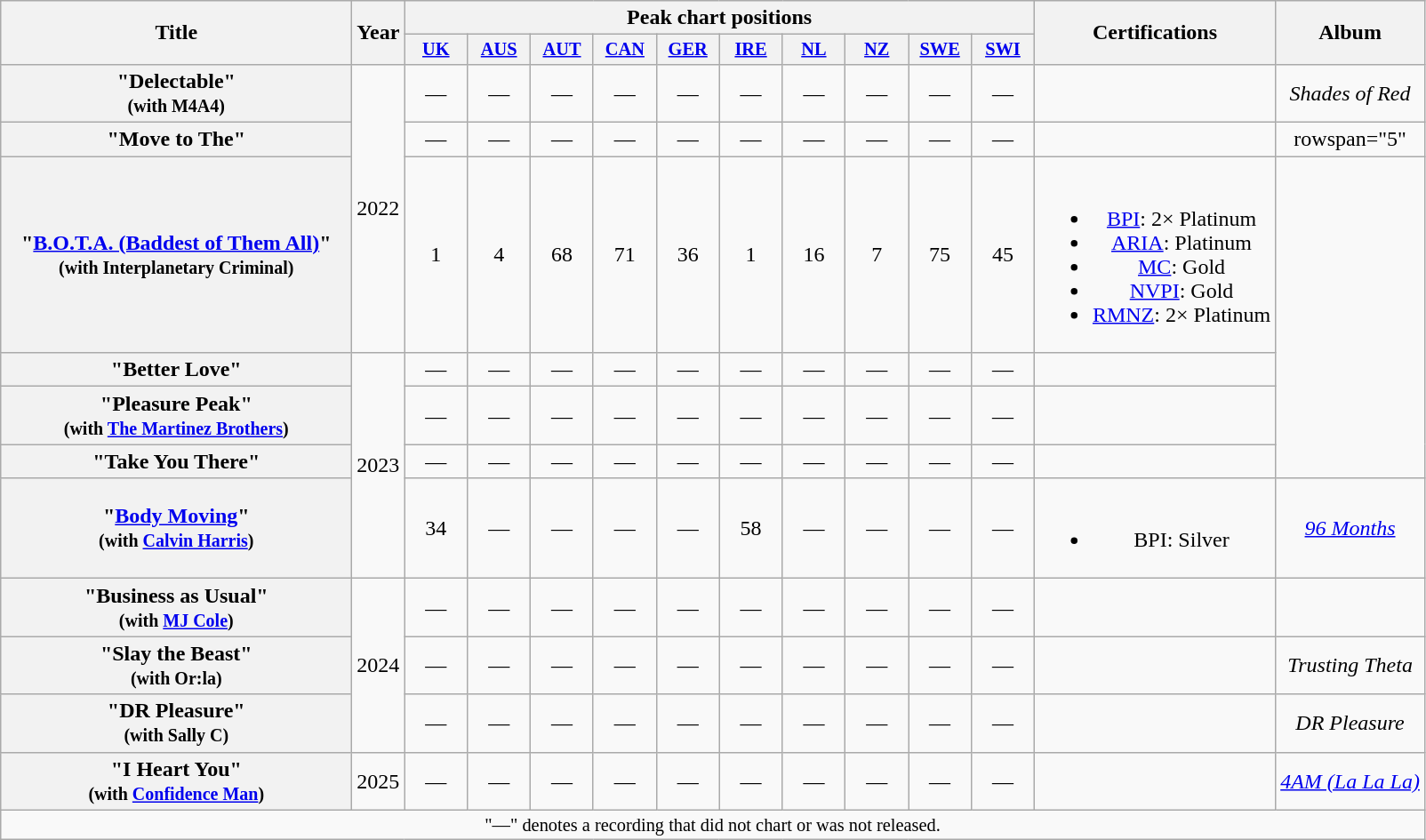<table class="wikitable plainrowheaders" style="text-align:center;">
<tr>
<th scope="col" rowspan="2" style="width:16em;">Title</th>
<th scope="col" rowspan="2" style="width:1em;">Year</th>
<th scope="col" colspan="10">Peak chart positions</th>
<th scope="col" rowspan="2">Certifications</th>
<th scope="col" rowspan="2">Album</th>
</tr>
<tr>
<th scope="col" style="width:3em;font-size:85%;"><a href='#'>UK</a><br></th>
<th scope="col" style="width:3em;font-size:85%;"><a href='#'>AUS</a><br></th>
<th scope="col" style="width:3em;font-size:85%;"><a href='#'>AUT</a><br></th>
<th scope="col" style="width:3em;font-size:85%;"><a href='#'>CAN</a><br></th>
<th scope="col" style="width:3em;font-size:85%;"><a href='#'>GER</a><br></th>
<th scope="col" style="width:3em;font-size:85%;"><a href='#'>IRE</a><br></th>
<th scope="col" style="width:3em;font-size:85%;"><a href='#'>NL</a><br></th>
<th scope="col" style="width:3em;font-size:85%;"><a href='#'>NZ</a><br></th>
<th scope="col" style="width:3em;font-size:85%;"><a href='#'>SWE</a><br></th>
<th scope="col" style="width:3em;font-size:85%;"><a href='#'>SWI</a><br></th>
</tr>
<tr>
<th scope="row">"Delectable"<br><small>(with M4A4)</small></th>
<td rowspan="3">2022</td>
<td>—</td>
<td>—</td>
<td>—</td>
<td>—</td>
<td>—</td>
<td>—</td>
<td>—</td>
<td>—</td>
<td>—</td>
<td>—</td>
<td></td>
<td><em>Shades of Red</em></td>
</tr>
<tr>
<th scope="row">"Move to The"</th>
<td>—</td>
<td>—</td>
<td>—</td>
<td>—</td>
<td>—</td>
<td>—</td>
<td>—</td>
<td>—</td>
<td>—</td>
<td>—</td>
<td></td>
<td>rowspan="5" </td>
</tr>
<tr>
<th scope="row">"<a href='#'>B.O.T.A. (Baddest of Them All)</a>"<br><small>(with Interplanetary Criminal)</small></th>
<td>1</td>
<td>4</td>
<td>68</td>
<td>71</td>
<td>36</td>
<td>1</td>
<td>16</td>
<td>7</td>
<td>75</td>
<td>45</td>
<td><br><ul><li><a href='#'>BPI</a>: 2× Platinum</li><li><a href='#'>ARIA</a>: Platinum</li><li><a href='#'>MC</a>: Gold</li><li><a href='#'>NVPI</a>: Gold</li><li><a href='#'>RMNZ</a>: 2× Platinum</li></ul></td>
</tr>
<tr>
<th scope="row">"Better Love"</th>
<td rowspan="4">2023</td>
<td>—</td>
<td>—</td>
<td>—</td>
<td>—</td>
<td>—</td>
<td>—</td>
<td>—</td>
<td>—</td>
<td>—</td>
<td>—</td>
<td></td>
</tr>
<tr>
<th scope="row">"Pleasure Peak"<br> <small>(with <a href='#'>The Martinez Brothers</a>)</small></th>
<td>—</td>
<td>—</td>
<td>—</td>
<td>—</td>
<td>—</td>
<td>—</td>
<td>—</td>
<td>—</td>
<td>—</td>
<td>—</td>
<td></td>
</tr>
<tr>
<th scope="row">"Take You There"</th>
<td>—</td>
<td>—</td>
<td>—</td>
<td>—</td>
<td>—</td>
<td>—</td>
<td>—</td>
<td>—</td>
<td>—</td>
<td>—</td>
<td></td>
</tr>
<tr>
<th scope="row">"<a href='#'>Body Moving</a>"<br> <small>(with <a href='#'>Calvin Harris</a>)</small></th>
<td>34</td>
<td>—</td>
<td>—</td>
<td>—</td>
<td>—</td>
<td>58</td>
<td>—</td>
<td>—</td>
<td>—</td>
<td>—</td>
<td><br><ul><li>BPI: Silver</li></ul></td>
<td><em><a href='#'>96 Months</a></em></td>
</tr>
<tr>
<th scope="row">"Business as Usual"<br> <small>(with <a href='#'>MJ Cole</a>)</small></th>
<td rowspan="3">2024</td>
<td>—</td>
<td>—</td>
<td>—</td>
<td>—</td>
<td>—</td>
<td>—</td>
<td>—</td>
<td>—</td>
<td>—</td>
<td>—</td>
<td></td>
<td></td>
</tr>
<tr>
<th scope="row">"Slay the Beast"<br> <small>(with Or:la)</small></th>
<td>—</td>
<td>—</td>
<td>—</td>
<td>—</td>
<td>—</td>
<td>—</td>
<td>—</td>
<td>—</td>
<td>—</td>
<td>—</td>
<td></td>
<td><em>Trusting Theta</em></td>
</tr>
<tr>
<th scope="row">"DR Pleasure"<br> <small>(with Sally C)</small></th>
<td>—</td>
<td>—</td>
<td>—</td>
<td>—</td>
<td>—</td>
<td>—</td>
<td>—</td>
<td>—</td>
<td>—</td>
<td>—</td>
<td></td>
<td><em>DR Pleasure</em></td>
</tr>
<tr>
<th scope="row">"I Heart You"<br> <small>(with <a href='#'>Confidence Man</a>)</small></th>
<td>2025</td>
<td>—</td>
<td>—</td>
<td>—</td>
<td>—</td>
<td>—</td>
<td>—</td>
<td>—</td>
<td>—</td>
<td>—</td>
<td>—</td>
<td></td>
<td><em><a href='#'>4AM (La La La)</a></em></td>
</tr>
<tr>
<td colspan="14" style="font-size:85%;">"—" denotes a recording that did not chart or was not released.</td>
</tr>
</table>
